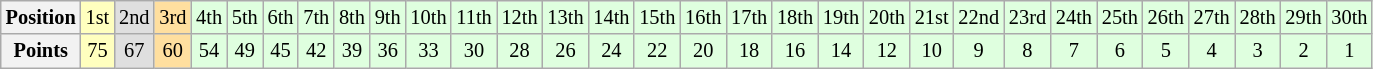<table class="wikitable" style="font-size:85%; text-align: center;">
<tr>
<th>Position</th>
<td style="background:#FFFFBF;">1st</td>
<td style="background:#DFDFDF;">2nd</td>
<td style="background:#FFDF9F;">3rd</td>
<td style="background:#DFFFDF;">4th</td>
<td style="background:#DFFFDF;">5th</td>
<td style="background:#DFFFDF;">6th</td>
<td style="background:#DFFFDF;">7th</td>
<td style="background:#DFFFDF;">8th</td>
<td style="background:#DFFFDF;">9th</td>
<td style="background:#DFFFDF;">10th</td>
<td style="background:#DFFFDF;">11th</td>
<td style="background:#DFFFDF;">12th</td>
<td style="background:#DFFFDF;">13th</td>
<td style="background:#DFFFDF;">14th</td>
<td style="background:#DFFFDF;">15th</td>
<td style="background:#DFFFDF;">16th</td>
<td style="background:#DFFFDF;">17th</td>
<td style="background:#DFFFDF;">18th</td>
<td style="background:#DFFFDF;">19th</td>
<td style="background:#DFFFDF;">20th</td>
<td style="background:#DFFFDF;">21st</td>
<td style="background:#DFFFDF;">22nd</td>
<td style="background:#DFFFDF;">23rd</td>
<td style="background:#DFFFDF;">24th</td>
<td style="background:#DFFFDF;">25th</td>
<td style="background:#DFFFDF;">26th</td>
<td style="background:#DFFFDF;">27th</td>
<td style="background:#DFFFDF;">28th</td>
<td style="background:#DFFFDF;">29th</td>
<td style="background:#DFFFDF;">30th</td>
</tr>
<tr>
<th>Points</th>
<td style="background:#FFFFBF;">75</td>
<td style="background:#DFDFDF;">67</td>
<td style="background:#FFDF9F;">60</td>
<td style="background:#DFFFDF;">54</td>
<td style="background:#DFFFDF;">49</td>
<td style="background:#DFFFDF;">45</td>
<td style="background:#DFFFDF;">42</td>
<td style="background:#DFFFDF;">39</td>
<td style="background:#DFFFDF;">36</td>
<td style="background:#DFFFDF;">33</td>
<td style="background:#DFFFDF;">30</td>
<td style="background:#DFFFDF;">28</td>
<td style="background:#DFFFDF;">26</td>
<td style="background:#DFFFDF;">24</td>
<td style="background:#DFFFDF;">22</td>
<td style="background:#DFFFDF;">20</td>
<td style="background:#DFFFDF;">18</td>
<td style="background:#DFFFDF;">16</td>
<td style="background:#DFFFDF;">14</td>
<td style="background:#DFFFDF;">12</td>
<td style="background:#DFFFDF;">10</td>
<td style="background:#DFFFDF;">9</td>
<td style="background:#DFFFDF;">8</td>
<td style="background:#DFFFDF;">7</td>
<td style="background:#DFFFDF;">6</td>
<td style="background:#DFFFDF;">5</td>
<td style="background:#DFFFDF;">4</td>
<td style="background:#DFFFDF;">3</td>
<td style="background:#DFFFDF;">2</td>
<td style="background:#DFFFDF;">1</td>
</tr>
</table>
